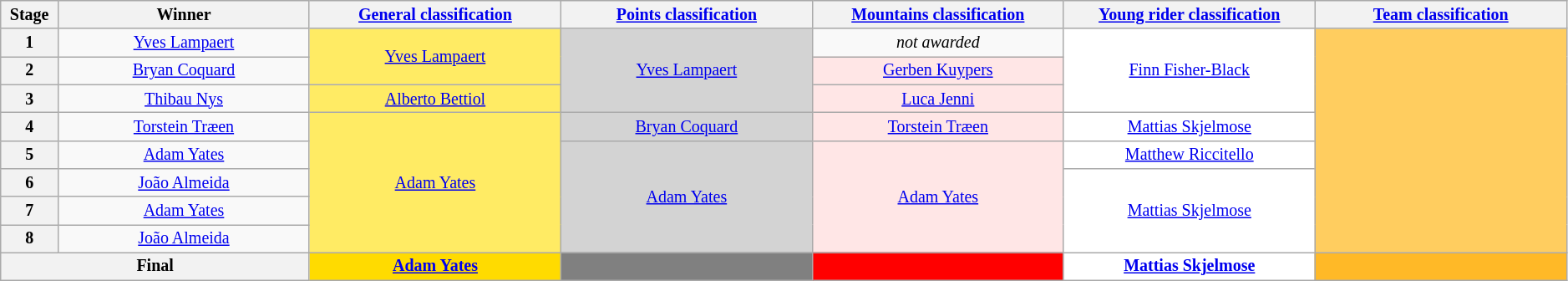<table class="wikitable" style="text-align: center; font-size:smaller;">
<tr style="background:#efefef;">
<th scope="col" style="width:2%;">Stage</th>
<th scope="col" style="width:12%;">Winner</th>
<th scope="col" style="width:12%;"><a href='#'>General classification</a><br></th>
<th scope="col" style="width:12%;"><a href='#'>Points classification</a><br></th>
<th scope="col" style="width:12%;"><a href='#'>Mountains classification</a><br></th>
<th scope="col" style="width:12%;"><a href='#'>Young rider classification</a><br></th>
<th scope="col" style="width:12%;"><a href='#'>Team classification</a><br></th>
</tr>
<tr>
<th>1</th>
<td><a href='#'>Yves Lampaert</a></td>
<td style="background:#FFEB64;" rowspan="2"><a href='#'>Yves Lampaert</a></td>
<td style="background:lightgrey;" rowspan="3"><a href='#'>Yves Lampaert</a></td>
<td><em>not awarded</em></td>
<td style="background:white;" rowspan="3"><a href='#'>Finn Fisher-Black</a></td>
<td style="background:#FFCD5F;" rowspan="8"></td>
</tr>
<tr>
<th>2</th>
<td><a href='#'>Bryan Coquard</a></td>
<td style="background:#FFE6E6;"><a href='#'>Gerben Kuypers</a></td>
</tr>
<tr>
<th>3</th>
<td><a href='#'>Thibau Nys</a></td>
<td style="background:#FFEB64;"><a href='#'>Alberto Bettiol</a></td>
<td style="background:#FFE6E6;"><a href='#'>Luca Jenni</a></td>
</tr>
<tr>
<th>4</th>
<td><a href='#'>Torstein Træen</a></td>
<td style="background:#FFEB64;" rowspan="5"><a href='#'>Adam Yates</a></td>
<td style="background:lightgrey;"><a href='#'>Bryan Coquard</a></td>
<td style="background:#FFE6E6;"><a href='#'>Torstein Træen</a></td>
<td style="background:white;"><a href='#'>Mattias Skjelmose</a></td>
</tr>
<tr>
<th>5</th>
<td><a href='#'>Adam Yates</a></td>
<td style="background:lightgrey;" rowspan="4"><a href='#'>Adam Yates</a></td>
<td style="background:#FFE6E6;" rowspan="4"><a href='#'>Adam Yates</a></td>
<td style="background:white;"><a href='#'>Matthew Riccitello</a></td>
</tr>
<tr>
<th>6</th>
<td><a href='#'>João Almeida</a></td>
<td style="background:white;" rowspan="3"><a href='#'>Mattias Skjelmose</a></td>
</tr>
<tr>
<th>7</th>
<td><a href='#'>Adam Yates</a></td>
</tr>
<tr>
<th>8</th>
<td><a href='#'>João Almeida</a></td>
</tr>
<tr>
<th colspan="2">Final</th>
<th style="background:#FFDB00;"><a href='#'>Adam Yates</a></th>
<th style="background:gray;"></th>
<th style="background:#f00;"></th>
<th style="background:white;"><a href='#'>Mattias Skjelmose</a></th>
<th style="background:#FFB927;"></th>
</tr>
</table>
